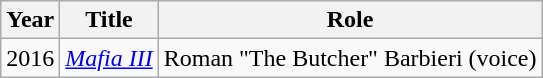<table class="wikitable sortable">
<tr>
<th>Year</th>
<th>Title</th>
<th>Role</th>
</tr>
<tr>
<td>2016</td>
<td><em><a href='#'>Mafia III</a></em></td>
<td>Roman "The Butcher" Barbieri (voice)</td>
</tr>
</table>
